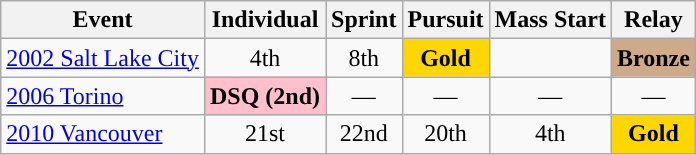<table class="wikitable" style="text-align: center;">
<tr ">
<th>Event</th>
<th>Individual</th>
<th>Sprint</th>
<th>Pursuit</th>
<th>Mass Start</th>
<th>Relay</th>
</tr>
<tr>
<td align=left> <a href='#'>2002 Salt Lake City</a></td>
<td>4th</td>
<td>8th</td>
<td style="background:gold"><strong>Gold</strong></td>
<td></td>
<td style="background:#cfaa88;"><strong>Bronze</strong></td>
</tr>
<tr>
<td align=left> <a href='#'>2006 Torino</a></td>
<td style="background:pink;"><strong>DSQ (2nd)</strong></td>
<td>―</td>
<td>―</td>
<td>―</td>
<td>―</td>
</tr>
<tr>
<td align=left> <a href='#'>2010 Vancouver</a></td>
<td>21st</td>
<td>22nd</td>
<td>20th</td>
<td>4th</td>
<td style="background:gold"><strong>Gold</strong></td>
</tr>
</table>
